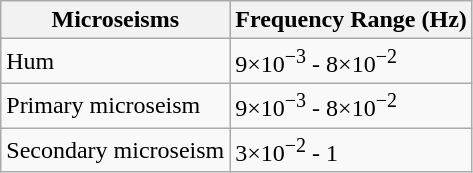<table class="wikitable">
<tr>
<th>Microseisms</th>
<th>Frequency Range (Hz)</th>
</tr>
<tr>
<td>Hum</td>
<td>9×10<sup>−3</sup> - 8×10<sup>−2</sup></td>
</tr>
<tr>
<td>Primary microseism</td>
<td>9×10<sup>−3</sup> - 8×10<sup>−2</sup></td>
</tr>
<tr>
<td>Secondary microseism</td>
<td>3×10<sup>−2</sup> - 1</td>
</tr>
</table>
